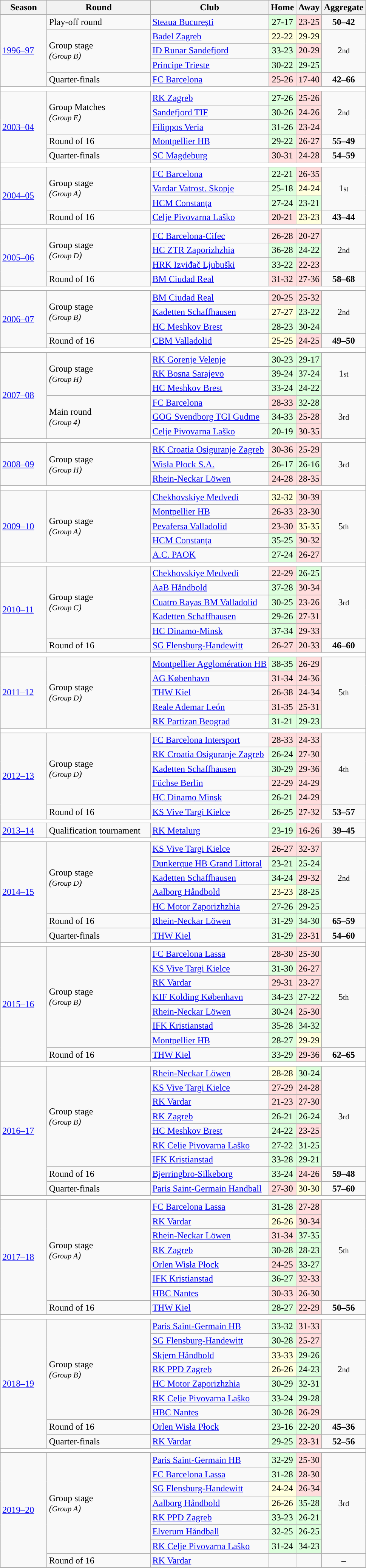<table class="wikitable">
<tr>
<th width=75>Season</th>
<th width=175>Round</th>
<th>Club</th>
<th>Home</th>
<th>Away</th>
<th>Aggregate</th>
</tr>
<tr>
<td rowspan=5><a href='#'>1996–97</a></td>
<td>Play-off round</td>
<td> <a href='#'>Steaua București</a></td>
<td style="text-align:center; background:#dfd;">27-17</td>
<td style="text-align:center; background:#fdd;">23-25</td>
<td style="text-align:center;"><strong>50–42</strong></td>
</tr>
<tr>
<td rowspan=3>Group stage<br><em>(<small>Group B</small>)</em></td>
<td> <a href='#'>Badel Zagreb</a></td>
<td style="text-align:center; background:#ffd;">22-22</td>
<td style="text-align:center; background:#ffd;">29-29</td>
<td align=center rowspan=3>2<small>nd</small></td>
</tr>
<tr>
<td> <a href='#'>ID Runar Sandefjord</a></td>
<td style="text-align:center; background:#dfd;">33-23</td>
<td style="text-align:center; background:#fdd;">20-29</td>
</tr>
<tr>
<td> <a href='#'>Principe Trieste</a></td>
<td style="text-align:center; background:#dfd;">30-22</td>
<td style="text-align:center; background:#dfd;">29-25</td>
</tr>
<tr>
<td>Quarter-finals</td>
<td> <a href='#'>FC Barcelona</a></td>
<td style="text-align:center; background:#fdd;">25-26</td>
<td style="text-align:center; background:#fdd;">17-40</td>
<td style="text-align:center;"><strong>42–66</strong></td>
</tr>
<tr>
<td colspan=7 style="text-align: center;" bgcolor=white></td>
</tr>
<tr>
<td rowspan=5><a href='#'>2003–04</a></td>
<td rowspan=3>Group Matches<br><em>(<small>Group E</small>)</em></td>
<td> <a href='#'>RK Zagreb</a></td>
<td style="text-align:center; background:#dfd;">27-26</td>
<td style="text-align:center; background:#fdd;">25-26</td>
<td align=center rowspan=3>2<small>nd</small></td>
</tr>
<tr>
<td> <a href='#'>Sandefjord TIF</a></td>
<td style="text-align:center; background:#dfd;">30-26</td>
<td style="text-align:center; background:#fdd;">24-26</td>
</tr>
<tr>
<td> <a href='#'>Filippos Veria</a></td>
<td style="text-align:center; background:#dfd;">31-26</td>
<td style="text-align:center; background:#fdd;">23-24</td>
</tr>
<tr>
<td>Round of 16</td>
<td> <a href='#'>Montpellier HB</a></td>
<td style="text-align:center; background:#dfd;">29-22</td>
<td style="text-align:center; background:#fdd;">26-27</td>
<td style="text-align:center;"><strong>55–49</strong></td>
</tr>
<tr>
<td>Quarter-finals</td>
<td> <a href='#'>SC Magdeburg</a></td>
<td style="text-align:center; background:#fdd;">30-31</td>
<td style="text-align:center; background:#fdd;">24-28</td>
<td style="text-align:center;"><strong>54–59</strong></td>
</tr>
<tr>
<td colspan=7 style="text-align: center;" bgcolor=white></td>
</tr>
<tr>
<td rowspan=4><a href='#'>2004–05</a></td>
<td rowspan=3>Group stage<br><em>(<small>Group A</small>)</em></td>
<td> <a href='#'>FC Barcelona</a></td>
<td style="text-align:center; background:#dfd;">22-21</td>
<td style="text-align:center; background:#fdd;">26-35</td>
<td align=center rowspan=3>1<small>st</small></td>
</tr>
<tr>
<td> <a href='#'>Vardar Vatrost. Skopje</a></td>
<td style="text-align:center; background:#dfd;">25-18</td>
<td style="text-align:center; background:#ffd;">24-24</td>
</tr>
<tr>
<td> <a href='#'>HCM Constanța</a></td>
<td style="text-align:center; background:#dfd;">27-24</td>
<td style="text-align:center; background:#dfd;">23-21</td>
</tr>
<tr>
<td>Round of 16</td>
<td> <a href='#'>Celje Pivovarna Laško</a></td>
<td style="text-align:center; background:#fdd;">20-21</td>
<td style="text-align:center; background:#ffd;">23-23</td>
<td style="text-align:center;"><strong>43–44</strong></td>
</tr>
<tr>
<td colspan=7 style="text-align: center;" bgcolor=white></td>
</tr>
<tr>
<td rowspan=4><a href='#'>2005–06</a></td>
<td rowspan=3>Group stage<br><em>(<small>Group D</small>)</em></td>
<td> <a href='#'>FC Barcelona-Cifec</a></td>
<td style="text-align:center; background:#fdd;">26-28</td>
<td style="text-align:center; background:#fdd;">20-27</td>
<td align=center rowspan=3>2<small>nd</small></td>
</tr>
<tr>
<td> <a href='#'>HC ZTR Zaporizhzhia</a></td>
<td style="text-align:center; background:#dfd;">36-28</td>
<td style="text-align:center; background:#dfd;">24-22</td>
</tr>
<tr>
<td> <a href='#'>HRK Izviđač Ljubuški</a></td>
<td style="text-align:center; background:#dfd;">33-22</td>
<td style="text-align:center; background:#fdd;">22-23</td>
</tr>
<tr>
<td>Round of 16</td>
<td> <a href='#'>BM Ciudad Real</a></td>
<td style="text-align:center; background:#fdd;">31-32</td>
<td style="text-align:center; background:#fdd;">27-36</td>
<td style="text-align:center;"><strong>58–68</strong></td>
</tr>
<tr>
<td colspan=7 style="text-align: center;" bgcolor=white></td>
</tr>
<tr>
<td rowspan=4><a href='#'>2006–07</a></td>
<td rowspan=3>Group stage<br><em>(<small>Group B</small>)</em></td>
<td> <a href='#'>BM Ciudad Real</a></td>
<td style="text-align:center; background:#fdd;">20-25</td>
<td style="text-align:center; background:#fdd;">25-32</td>
<td align=center rowspan=3>2<small>nd</small></td>
</tr>
<tr>
<td> <a href='#'>Kadetten Schaffhausen</a></td>
<td style="text-align:center; background:#ffd;">27-27</td>
<td style="text-align:center; background:#dfd;">23-22</td>
</tr>
<tr>
<td> <a href='#'>HC Meshkov Brest</a></td>
<td style="text-align:center; background:#dfd;">28-23</td>
<td style="text-align:center; background:#dfd;">30-24</td>
</tr>
<tr>
<td>Round of 16</td>
<td> <a href='#'>CBM Valladolid</a></td>
<td style="text-align:center; background:#ffd;">25-25</td>
<td style="text-align:center; background:#fdd;">24-25</td>
<td style="text-align:center;"><strong>49–50</strong></td>
</tr>
<tr>
<td colspan=7 style="text-align: center;" bgcolor=white></td>
</tr>
<tr>
<td rowspan=6><a href='#'>2007–08</a></td>
<td rowspan=3>Group stage<br><em>(<small>Group H</small>)</em></td>
<td> <a href='#'>RK Gorenje Velenje</a></td>
<td style="text-align:center; background:#dfd;">30-23</td>
<td style="text-align:center; background:#dfd;">29-17</td>
<td align=center rowspan=3>1<small>st</small></td>
</tr>
<tr>
<td> <a href='#'>RK Bosna Sarajevo</a></td>
<td style="text-align:center; background:#dfd;">39-24</td>
<td style="text-align:center; background:#dfd;">37-24</td>
</tr>
<tr>
<td> <a href='#'>HC Meshkov Brest</a></td>
<td style="text-align:center; background:#dfd;">33-24</td>
<td style="text-align:center; background:#dfd;">24-22</td>
</tr>
<tr>
<td rowspan=3>Main round<br><em>(<small>Group 4</small>)</em></td>
<td> <a href='#'>FC Barcelona</a></td>
<td style="text-align:center; background:#fdd;">28-33</td>
<td style="text-align:center; background:#dfd;">32-28</td>
<td align=center rowspan=3>3<small>rd</small></td>
</tr>
<tr>
<td> <a href='#'>GOG Svendborg TGI Gudme</a></td>
<td style="text-align:center; background:#dfd;">34-33</td>
<td style="text-align:center; background:#fdd;">25-28</td>
</tr>
<tr>
<td> <a href='#'>Celje Pivovarna Laško</a></td>
<td style="text-align:center; background:#dfd;">20-19</td>
<td style="text-align:center; background:#fdd;">30-35</td>
</tr>
<tr>
<td colspan=7 style="text-align: center;" bgcolor=white></td>
</tr>
<tr>
<td rowspan=3><a href='#'>2008–09</a></td>
<td rowspan=3>Group stage<br><em>(<small>Group H</small>)</em></td>
<td> <a href='#'>RK Croatia Osiguranje Zagreb</a></td>
<td style="text-align:center; background:#fdd;">30-36</td>
<td style="text-align:center; background:#fdd;">25-29</td>
<td align=center rowspan=3>3<small>rd</small> <br></td>
</tr>
<tr>
<td> <a href='#'>Wisła Płock S.A.</a></td>
<td style="text-align:center; background:#dfd;">26-17</td>
<td style="text-align:center; background:#dfd;">26-16</td>
</tr>
<tr>
<td> <a href='#'>Rhein-Neckar Löwen</a></td>
<td style="text-align:center; background:#fdd;">24-28</td>
<td style="text-align:center; background:#fdd;">28-35</td>
</tr>
<tr>
<td colspan=7 style="text-align: center;" bgcolor=white></td>
</tr>
<tr>
<td rowspan=5><a href='#'>2009–10</a></td>
<td rowspan=5>Group stage<br><em>(<small>Group A</small>)</em></td>
<td> <a href='#'>Chekhovskiye Medvedi</a></td>
<td style="text-align:center; background:#ffd;">32-32</td>
<td style="text-align:center; background:#fdd;">30-39</td>
<td align=center rowspan=5>5<small>th</small></td>
</tr>
<tr>
<td> <a href='#'>Montpellier HB</a></td>
<td style="text-align:center; background:#fdd;">26-33</td>
<td style="text-align:center; background:#fdd;">23-30</td>
</tr>
<tr>
<td> <a href='#'>Pevafersa Valladolid</a></td>
<td style="text-align:center; background:#fdd;">23-30</td>
<td style="text-align:center; background:#ffd;">35-35</td>
</tr>
<tr>
<td> <a href='#'>HCM Constanța</a></td>
<td style="text-align:center; background:#dfd;">35-25</td>
<td style="text-align:center; background:#fdd;">30-32</td>
</tr>
<tr>
<td> <a href='#'>A.C. PAOK</a></td>
<td style="text-align:center; background:#dfd;">27-24</td>
<td style="text-align:center; background:#fdd;">26-27</td>
</tr>
<tr>
<td colspan=7 style="text-align: center;" bgcolor=white></td>
</tr>
<tr>
<td rowspan=6><a href='#'>2010–11</a></td>
<td rowspan=5>Group stage<br><em>(<small>Group C</small>)</em></td>
<td> <a href='#'>Chekhovskiye Medvedi</a></td>
<td style="text-align:center; background:#fdd;">22-29</td>
<td style="text-align:center; background:#dfd;">26-25</td>
<td align=center rowspan=5>3<small>rd</small></td>
</tr>
<tr>
<td> <a href='#'>AaB Håndbold</a></td>
<td style="text-align:center; background:#dfd;">37-28</td>
<td style="text-align:center; background:#fdd;">30-34</td>
</tr>
<tr>
<td> <a href='#'>Cuatro Rayas BM Valladolid</a></td>
<td style="text-align:center; background:#dfd;">30-25</td>
<td style="text-align:center; background:#fdd;">23-26</td>
</tr>
<tr>
<td> <a href='#'>Kadetten Schaffhausen</a></td>
<td style="text-align:center; background:#dfd;">29-26</td>
<td style="text-align:center; background:#fdd;">27-31</td>
</tr>
<tr>
<td> <a href='#'>HC Dinamo-Minsk</a></td>
<td style="text-align:center; background:#dfd;">37-34</td>
<td style="text-align:center; background:#fdd;">29-33</td>
</tr>
<tr>
<td>Round of 16</td>
<td> <a href='#'>SG Flensburg-Handewitt</a></td>
<td style="text-align:center; background:#fdd;">26-27</td>
<td style="text-align:center; background:#fdd;">20-33</td>
<td style="text-align:center;"><strong>46–60</strong></td>
</tr>
<tr>
<td colspan=7 style="text-align: center;" bgcolor=white></td>
</tr>
<tr>
<td rowspan=5><a href='#'>2011–12</a></td>
<td rowspan=5>Group stage<br><em>(<small>Group D</small>)</em></td>
<td> <a href='#'>Montpellier Agglomération HB</a></td>
<td style="text-align:center; background:#dfd;">38-35</td>
<td style="text-align:center; background:#fdd;">26-29</td>
<td align=center rowspan=5>5<small>th</small></td>
</tr>
<tr>
<td> <a href='#'>AG København</a></td>
<td style="text-align:center; background:#fdd;">31-34</td>
<td style="text-align:center; background:#fdd;">24-36</td>
</tr>
<tr>
<td> <a href='#'>THW Kiel</a></td>
<td style="text-align:center; background:#fdd;">26-38</td>
<td style="text-align:center; background:#fdd;">24-34</td>
</tr>
<tr>
<td> <a href='#'>Reale Ademar León</a></td>
<td style="text-align:center; background:#fdd;">31-35</td>
<td style="text-align:center; background:#fdd;">25-31</td>
</tr>
<tr>
<td> <a href='#'>RK Partizan Beograd</a></td>
<td style="text-align:center; background:#dfd;">31-21</td>
<td style="text-align:center; background:#dfd;">29-23</td>
</tr>
<tr>
<td colspan=7 style="text-align: center;" bgcolor=white></td>
</tr>
<tr>
<td rowspan=6><a href='#'>2012–13</a></td>
<td rowspan=5>Group stage<br><em>(<small>Group D</small>)</em></td>
<td> <a href='#'>FC Barcelona Intersport</a></td>
<td style="text-align:center; background:#fdd;">28-33</td>
<td style="text-align:center; background:#fdd;">24-33</td>
<td align=center rowspan=5>4<small>th</small></td>
</tr>
<tr>
<td> <a href='#'>RK Croatia Osiguranje Zagreb</a></td>
<td style="text-align:center; background:#dfd;">26-24</td>
<td style="text-align:center; background:#fdd;">27-30</td>
</tr>
<tr>
<td> <a href='#'>Kadetten Schaffhausen</a></td>
<td style="text-align:center; background:#dfd;">30-29</td>
<td style="text-align:center; background:#fdd;">29-36</td>
</tr>
<tr>
<td> <a href='#'>Füchse Berlin</a></td>
<td style="text-align:center; background:#fdd;">22-29</td>
<td style="text-align:center; background:#fdd;">24-29</td>
</tr>
<tr>
<td> <a href='#'>HC Dinamo Minsk</a></td>
<td style="text-align:center; background:#dfd;">26-21</td>
<td style="text-align:center; background:#fdd;">24-29</td>
</tr>
<tr>
<td>Round of 16</td>
<td> <a href='#'>KS Vive Targi Kielce</a></td>
<td style="text-align:center; background:#dfd;">26-25</td>
<td style="text-align:center; background:#fdd;">27-32</td>
<td style="text-align:center;"><strong>53–57</strong></td>
</tr>
<tr>
<td colspan=7 style="text-align: center;" bgcolor=white></td>
</tr>
<tr>
<td rowspan=1><a href='#'>2013–14</a></td>
<td>Qualification tournament</td>
<td> <a href='#'>RK Metalurg</a></td>
<td style="text-align:center; background:#dfd;">23-19</td>
<td style="text-align:center; background:#fdd;">16-26</td>
<td style="text-align:center;"><strong>39–45</strong> <br></td>
</tr>
<tr>
<td colspan=7 style="text-align: center;" bgcolor=white></td>
</tr>
<tr>
<td rowspan=7><a href='#'>2014–15</a></td>
<td rowspan=5>Group stage<br><em>(<small>Group D</small>)</em></td>
<td> <a href='#'>KS Vive Targi Kielce</a></td>
<td style="text-align:center; background:#fdd;">26-27</td>
<td style="text-align:center; background:#fdd;">32-37</td>
<td align=center rowspan=5>2<small>nd</small></td>
</tr>
<tr>
<td> <a href='#'>Dunkerque HB Grand Littoral</a></td>
<td style="text-align:center; background:#dfd;">23-21</td>
<td style="text-align:center; background:#dfd;">25-24</td>
</tr>
<tr>
<td> <a href='#'>Kadetten Schaffhausen</a></td>
<td style="text-align:center; background:#dfd;">34-24</td>
<td style="text-align:center; background:#fdd;">29-32</td>
</tr>
<tr>
<td> <a href='#'>Aalborg Håndbold</a></td>
<td style="text-align:center; background:#ffd;">23-23</td>
<td style="text-align:center; background:#dfd;">28-25</td>
</tr>
<tr>
<td> <a href='#'>HC Motor Zaporizhzhia</a></td>
<td style="text-align:center; background:#dfd;">27-26</td>
<td style="text-align:center; background:#dfd;">29-25</td>
</tr>
<tr>
<td>Round of 16</td>
<td> <a href='#'>Rhein-Neckar Löwen</a></td>
<td style="text-align:center; background:#dfd;">31-29</td>
<td style="text-align:center; background:#dfd;">34-30</td>
<td style="text-align:center;"><strong>65–59</strong></td>
</tr>
<tr>
<td>Quarter-finals</td>
<td> <a href='#'>THW Kiel</a></td>
<td style="text-align:center; background:#dfd;">31-29</td>
<td style="text-align:center; background:#fdd;">23-31</td>
<td style="text-align:center;"><strong>54–60</strong></td>
</tr>
<tr>
<td colspan=7 style="text-align: center;" bgcolor=white></td>
</tr>
<tr>
<td rowspan=8><a href='#'>2015–16</a></td>
<td rowspan=7>Group stage<br><em>(<small>Group B</small>)</em></td>
<td> <a href='#'>FC Barcelona Lassa</a></td>
<td style="text-align:center; background:#fdd;">28-30</td>
<td style="text-align:center; background:#fdd;">25-30</td>
<td align=center rowspan=7>5<small>th</small></td>
</tr>
<tr>
<td> <a href='#'>KS Vive Targi Kielce</a></td>
<td style="text-align:center; background:#dfd;">31-30</td>
<td style="text-align:center; background:#fdd;">26-27</td>
</tr>
<tr>
<td> <a href='#'>RK Vardar</a></td>
<td style="text-align:center; background:#fdd;">29-31</td>
<td style="text-align:center; background:#fdd;">23-27</td>
</tr>
<tr>
<td> <a href='#'>KIF Kolding København</a></td>
<td style="text-align:center; background:#dfd;">34-23</td>
<td style="text-align:center; background:#dfd;">27-22</td>
</tr>
<tr>
<td> <a href='#'>Rhein-Neckar Löwen</a></td>
<td style="text-align:center; background:#dfd;">30-24</td>
<td style="text-align:center; background:#fdd;">25-30</td>
</tr>
<tr>
<td> <a href='#'>IFK Kristianstad</a></td>
<td style="text-align:center; background:#dfd;">35-28</td>
<td style="text-align:center; background:#dfd;">34-32</td>
</tr>
<tr>
<td> <a href='#'>Montpellier HB</a></td>
<td style="text-align:center; background:#dfd;">28-27</td>
<td style="text-align:center; background:#ffd;">29-29</td>
</tr>
<tr>
<td>Round of 16</td>
<td> <a href='#'>THW Kiel</a></td>
<td style="text-align:center; background:#dfd;">33-29</td>
<td style="text-align:center; background:#fdd;">29-36</td>
<td style="text-align:center;"><strong>62–65</strong></td>
</tr>
<tr>
<td colspan=7 style="text-align: center;" bgcolor=white></td>
</tr>
<tr>
<td rowspan=9><a href='#'>2016–17</a></td>
<td rowspan=7>Group stage<br><em>(<small>Group B</small>)</em></td>
<td> <a href='#'>Rhein-Neckar Löwen</a></td>
<td style="text-align:center; background:#ffd;">28-28</td>
<td style="text-align:center; background:#dfd;">30-24</td>
<td align=center rowspan=7>3<small>rd</small></td>
</tr>
<tr>
<td> <a href='#'>KS Vive Targi Kielce</a></td>
<td style="text-align:center; background:#fdd;">27-29</td>
<td style="text-align:center; background:#fdd;">24-28</td>
</tr>
<tr>
<td> <a href='#'>RK Vardar</a></td>
<td style="text-align:center; background:#fdd;">21-23</td>
<td style="text-align:center; background:#fdd;">27-30</td>
</tr>
<tr>
<td> <a href='#'>RK Zagreb</a></td>
<td style="text-align:center; background:#dfd;">26-21</td>
<td style="text-align:center; background:#dfd;">26-24</td>
</tr>
<tr>
<td> <a href='#'>HC Meshkov Brest</a></td>
<td style="text-align:center; background:#dfd;">24-22</td>
<td style="text-align:center; background:#fdd;">23-25</td>
</tr>
<tr>
<td> <a href='#'>RK Celje Pivovarna Laško</a></td>
<td style="text-align:center; background:#dfd;">27-22</td>
<td style="text-align:center; background:#dfd;">31-25</td>
</tr>
<tr>
<td> <a href='#'>IFK Kristianstad</a></td>
<td style="text-align:center; background:#dfd;">33-28</td>
<td style="text-align:center; background:#dfd;">29-21</td>
</tr>
<tr>
<td>Round of 16</td>
<td> <a href='#'>Bjerringbro-Silkeborg</a></td>
<td style="text-align:center; background:#dfd;">33-24</td>
<td style="text-align:center; background:#fdd;">24-26</td>
<td style="text-align:center;"><strong>59–48</strong></td>
</tr>
<tr>
<td>Quarter-finals</td>
<td> <a href='#'>Paris Saint-Germain Handball</a></td>
<td style="text-align:center; background:#fdd;">27-30</td>
<td style="text-align:center; background:#ffd;">30-30</td>
<td style="text-align:center;"><strong>57–60</strong></td>
</tr>
<tr>
<td colspan=7 style="text-align: center;" bgcolor=white></td>
</tr>
<tr>
<td rowspan=8><a href='#'>2017–18</a></td>
<td rowspan=7>Group stage<br><em>(<small>Group A</small>)</em></td>
<td> <a href='#'>FC Barcelona Lassa</a></td>
<td style="text-align:center; background:#dfd;">31-28</td>
<td style="text-align:center; background:#fdd;">27-28</td>
<td align=center rowspan=7>5<small>th</small></td>
</tr>
<tr>
<td> <a href='#'>RK Vardar</a></td>
<td style="text-align:center; background:#ffd;">26-26</td>
<td style="text-align:center; background:#fdd;">30-34</td>
</tr>
<tr>
<td> <a href='#'>Rhein-Neckar Löwen</a></td>
<td style="text-align:center; background:#fdd;">31-34</td>
<td style="text-align:center; background:#dfd;">37-35</td>
</tr>
<tr>
<td> <a href='#'>RK Zagreb</a></td>
<td style="text-align:center; background:#dfd;">30-28</td>
<td style="text-align:center; background:#dfd;">28-23</td>
</tr>
<tr>
<td> <a href='#'>Orlen Wisła Płock</a></td>
<td style="text-align:center; background:#fdd;">24-25</td>
<td style="text-align:center; background:#dfd;">33-27</td>
</tr>
<tr>
<td> <a href='#'>IFK Kristianstad</a></td>
<td style="text-align:center; background:#dfd;">36-27</td>
<td style="text-align:center; background:#fdd;">32-33</td>
</tr>
<tr>
<td> <a href='#'>HBC Nantes</a></td>
<td style="text-align:center; background:#fdd;">30-33</td>
<td style="text-align:center; background:#fdd;">26-30</td>
</tr>
<tr>
<td>Round of 16</td>
<td> <a href='#'>THW Kiel</a></td>
<td style="text-align:center; background:#dfd;">28-27</td>
<td style="text-align:center; background:#fdd;">22-29</td>
<td style="text-align:center;"><strong>50–56</strong></td>
</tr>
<tr>
<td colspan=7 style="text-align: center;" bgcolor=white></td>
</tr>
<tr>
<td rowspan=9><a href='#'>2018–19</a></td>
<td rowspan=7>Group stage<br><em>(<small>Group B</small>)</em></td>
<td> <a href='#'>Paris Saint-Germain HB</a></td>
<td style="text-align:center; background:#dfd;">33-32</td>
<td style="text-align:center; background:#fdd;">31-33</td>
<td align=center rowspan=7>2<small>nd</small></td>
</tr>
<tr>
<td> <a href='#'>SG Flensburg-Handewitt</a></td>
<td style="text-align:center; background:#dfd;">30-28</td>
<td style="text-align:center; background:#fdd;">25-27</td>
</tr>
<tr>
<td> <a href='#'>Skjern Håndbold</a></td>
<td style="text-align:center; background:#ffd;">33-33</td>
<td style="text-align:center; background:#dfd;">29-26</td>
</tr>
<tr>
<td> <a href='#'>RK PPD Zagreb</a></td>
<td style="text-align:center; background:#ffd;">26-26</td>
<td style="text-align:center; background:#dfd;">24-23</td>
</tr>
<tr>
<td> <a href='#'>HC Motor Zaporizhzhia</a></td>
<td style="text-align:center; background:#dfd;">30-29</td>
<td style="text-align:center; background:#dfd;">32-31</td>
</tr>
<tr>
<td> <a href='#'>RK Celje Pivovarna Laško</a></td>
<td style="text-align:center; background:#dfd;">33-24</td>
<td style="text-align:center; background:#dfd;">29-28</td>
</tr>
<tr>
<td> <a href='#'>HBC Nantes</a></td>
<td style="text-align:center; background:#dfd;">30-28</td>
<td style="text-align:center; background:#fdd;">26-29</td>
</tr>
<tr>
<td>Round of 16</td>
<td> <a href='#'>Orlen Wisła Płock</a></td>
<td style="text-align:center; background:#dfd;">23-16</td>
<td style="text-align:center; background:#dfd;">22-20</td>
<td style="text-align:center;"><strong>45–36</strong></td>
</tr>
<tr>
<td>Quarter-finals</td>
<td> <a href='#'>RK Vardar</a></td>
<td style="text-align:center; background:#dfd;">29-25</td>
<td style="text-align:center; background:#fdd;">23-31</td>
<td style="text-align:center;"><strong>52–56</strong></td>
</tr>
<tr>
<td colspan=7 style="text-align: center;" bgcolor=white></td>
</tr>
<tr>
<td rowspan=8><a href='#'>2019–20</a></td>
<td rowspan=7>Group stage<br><em>(<small>Group A</small>)</em></td>
<td> <a href='#'>Paris Saint-Germain HB</a></td>
<td style="text-align:center; background:#dfd;">32-29</td>
<td style="text-align:center; background:#fdd;">25-30</td>
<td align=center rowspan=7>3<small>rd</small></td>
</tr>
<tr>
<td> <a href='#'>FC Barcelona Lassa</a></td>
<td style="text-align:center; background:#dfd;">31-28</td>
<td style="text-align:center; background:#fdd;">28-30</td>
</tr>
<tr>
<td> <a href='#'>SG Flensburg-Handewitt</a></td>
<td style="text-align:center; background:#ffd;">24-24</td>
<td style="text-align:center; background:#fdd;">26-34</td>
</tr>
<tr>
<td> <a href='#'>Aalborg Håndbold</a></td>
<td style="text-align:center; background:#ffd;">26-26</td>
<td style="text-align:center; background:#dfd;">35-28</td>
</tr>
<tr>
<td> <a href='#'>RK PPD Zagreb</a></td>
<td style="text-align:center; background:#dfd;">33-23</td>
<td style="text-align:center; background:#dfd;">26-21</td>
</tr>
<tr>
<td> <a href='#'>Elverum Håndball</a></td>
<td style="text-align:center; background:#dfd;">32-25</td>
<td style="text-align:center; background:#dfd;">26-25</td>
</tr>
<tr>
<td> <a href='#'>RK Celje Pivovarna Laško</a></td>
<td style="text-align:center; background:#dfd;">31-24</td>
<td style="text-align:center; background:#dfd;">34-23</td>
</tr>
<tr>
<td>Round of 16</td>
<td> <a href='#'>RK Vardar</a></td>
<td></td>
<td></td>
<td style="text-align:center;"><strong>–</strong></td>
</tr>
</table>
